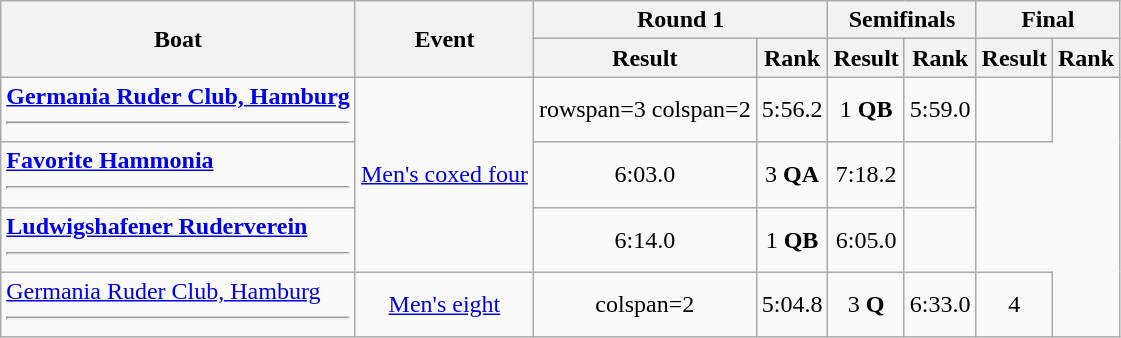<table class=wikitable>
<tr>
<th rowspan=2>Boat</th>
<th rowspan=2>Event</th>
<th colspan=2>Round 1</th>
<th colspan=2>Semifinals</th>
<th colspan=2>Final</th>
</tr>
<tr>
<th>Result</th>
<th>Rank</th>
<th>Result</th>
<th>Rank</th>
<th>Result</th>
<th>Rank</th>
</tr>
<tr align=center>
<td align=left><strong><a href='#'>Germania Ruder Club, Hamburg</a> <hr> </strong></td>
<td rowspan=3><a href='#'>Men's coxed four</a></td>
<td>rowspan=3 colspan=2 </td>
<td>5:56.2</td>
<td>1 <strong>QB</strong></td>
<td>5:59.0</td>
<td></td>
</tr>
<tr align=center>
<td align=left><strong><a href='#'>Favorite Hammonia</a> <hr> </strong></td>
<td>6:03.0</td>
<td>3 <strong>QA</strong></td>
<td>7:18.2</td>
<td></td>
</tr>
<tr align=center>
<td align=left><strong><a href='#'>Ludwigshafener Ruderverein</a> <hr> </strong></td>
<td>6:14.0</td>
<td>1 <strong>QB</strong></td>
<td>6:05.0</td>
<td></td>
</tr>
<tr align=center>
<td align=left><a href='#'>Germania Ruder Club, Hamburg</a> <hr> </td>
<td><a href='#'>Men's eight</a></td>
<td>colspan=2 </td>
<td>5:04.8</td>
<td>3 <strong>Q</strong></td>
<td>6:33.0</td>
<td>4</td>
</tr>
</table>
